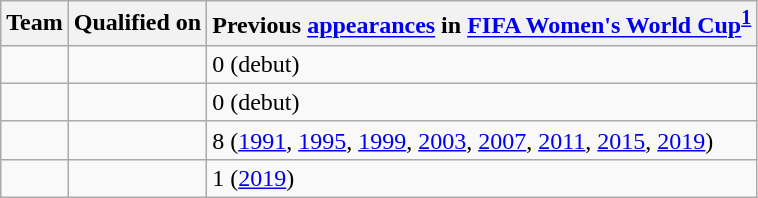<table class="wikitable sortable">
<tr>
<th>Team</th>
<th>Qualified on</th>
<th data-sort-type="number">Previous <a href='#'>appearances</a> in <a href='#'>FIFA Women's World Cup</a><sup><strong><a href='#'>1</a></strong></sup></th>
</tr>
<tr>
<td></td>
<td></td>
<td>0 (debut)</td>
</tr>
<tr>
<td></td>
<td></td>
<td>0 (debut)</td>
</tr>
<tr>
<td></td>
<td></td>
<td>8 (<a href='#'>1991</a>, <a href='#'>1995</a>, <a href='#'>1999</a>, <a href='#'>2003</a>, <a href='#'>2007</a>, <a href='#'>2011</a>, <a href='#'>2015</a>, <a href='#'>2019</a>)</td>
</tr>
<tr>
<td></td>
<td></td>
<td>1 (<a href='#'>2019</a>)</td>
</tr>
</table>
